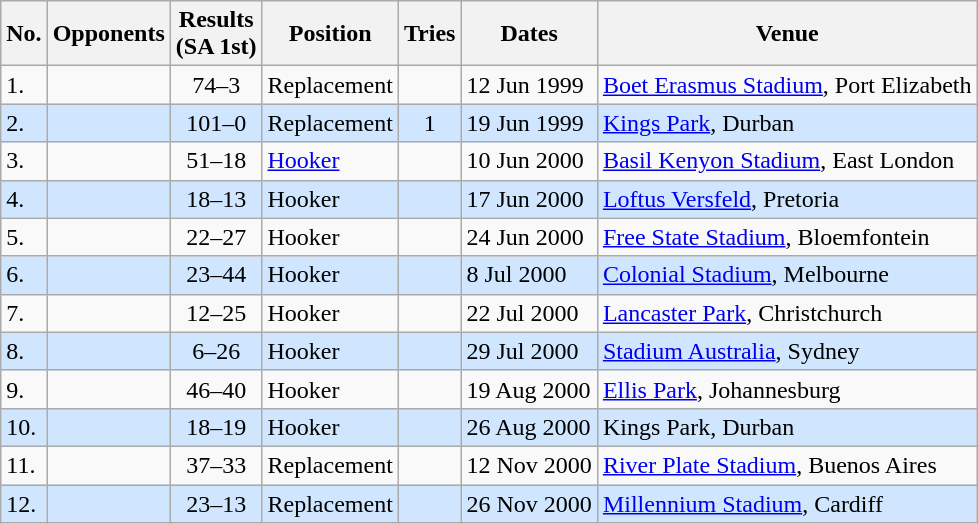<table class="wikitable sortable">
<tr>
<th>No.</th>
<th>Opponents</th>
<th>Results<br>(SA 1st)</th>
<th>Position</th>
<th>Tries</th>
<th>Dates</th>
<th>Venue</th>
</tr>
<tr>
<td>1.</td>
<td></td>
<td align="center">74–3</td>
<td>Replacement</td>
<td></td>
<td>12 Jun 1999</td>
<td><a href='#'>Boet Erasmus Stadium</a>, Port Elizabeth</td>
</tr>
<tr style="background: #D0E6FF;">
<td>2.</td>
<td></td>
<td align="center">101–0</td>
<td>Replacement</td>
<td align="center">1</td>
<td>19 Jun 1999</td>
<td><a href='#'>Kings Park</a>, Durban</td>
</tr>
<tr>
<td>3.</td>
<td></td>
<td align="center">51–18</td>
<td><a href='#'>Hooker</a></td>
<td></td>
<td>10 Jun 2000</td>
<td><a href='#'>Basil Kenyon Stadium</a>, East London</td>
</tr>
<tr style="background: #D0E6FF;">
<td>4.</td>
<td></td>
<td align="center">18–13</td>
<td>Hooker</td>
<td></td>
<td>17 Jun 2000</td>
<td><a href='#'>Loftus Versfeld</a>, Pretoria</td>
</tr>
<tr>
<td>5.</td>
<td></td>
<td align="center">22–27</td>
<td>Hooker</td>
<td></td>
<td>24 Jun 2000</td>
<td><a href='#'>Free State Stadium</a>, Bloemfontein</td>
</tr>
<tr style="background: #D0E6FF;">
<td>6.</td>
<td></td>
<td align="center">23–44</td>
<td>Hooker</td>
<td></td>
<td>8 Jul 2000</td>
<td><a href='#'>Colonial Stadium</a>, Melbourne</td>
</tr>
<tr>
<td>7.</td>
<td></td>
<td align="center">12–25</td>
<td>Hooker</td>
<td></td>
<td>22 Jul 2000</td>
<td><a href='#'>Lancaster Park</a>, Christchurch</td>
</tr>
<tr style="background: #D0E6FF;">
<td>8.</td>
<td></td>
<td align="center">6–26</td>
<td>Hooker</td>
<td></td>
<td>29 Jul 2000</td>
<td><a href='#'>Stadium Australia</a>, Sydney</td>
</tr>
<tr>
<td>9.</td>
<td></td>
<td align="center">46–40</td>
<td>Hooker</td>
<td></td>
<td>19 Aug 2000</td>
<td><a href='#'>Ellis Park</a>, Johannesburg</td>
</tr>
<tr style="background: #D0E6FF;">
<td>10.</td>
<td></td>
<td align="center">18–19</td>
<td>Hooker</td>
<td></td>
<td>26 Aug 2000</td>
<td>Kings Park, Durban</td>
</tr>
<tr>
<td>11.</td>
<td></td>
<td align="center">37–33</td>
<td>Replacement</td>
<td></td>
<td>12 Nov 2000</td>
<td><a href='#'>River Plate Stadium</a>, Buenos Aires</td>
</tr>
<tr style="background: #D0E6FF;">
<td>12.</td>
<td></td>
<td align="center">23–13</td>
<td>Replacement</td>
<td></td>
<td>26 Nov 2000</td>
<td><a href='#'>Millennium Stadium</a>, Cardiff</td>
</tr>
</table>
